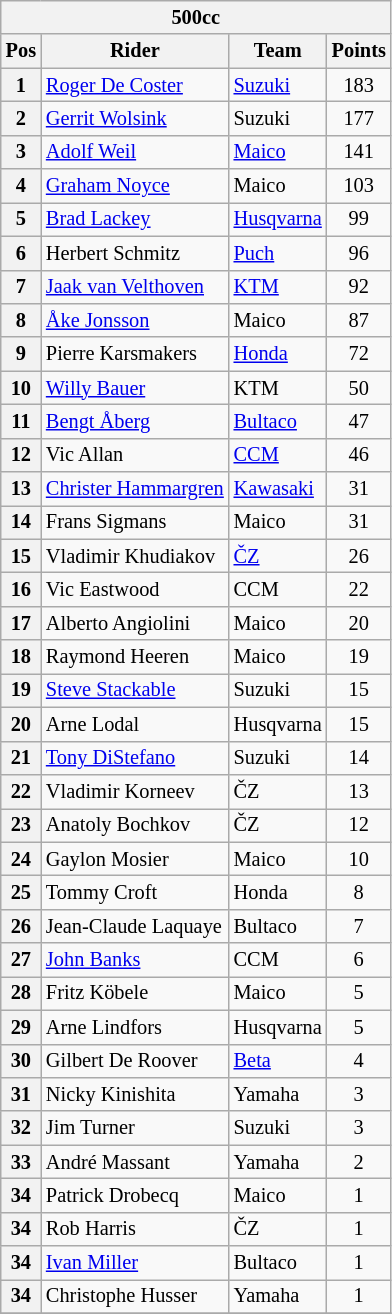<table class="wikitable" style="font-size: 85%;">
<tr>
<th colspan=4>500cc</th>
</tr>
<tr>
<th align=center>Pos</th>
<th align=center>Rider</th>
<th align=center>Team</th>
<th align=center>Points</th>
</tr>
<tr>
<th>1</th>
<td> <a href='#'>Roger De Coster</a></td>
<td><a href='#'>Suzuki</a></td>
<td align="center">183</td>
</tr>
<tr>
<th>2</th>
<td> <a href='#'>Gerrit Wolsink</a></td>
<td>Suzuki</td>
<td align="center">177</td>
</tr>
<tr>
<th>3</th>
<td> <a href='#'>Adolf Weil</a></td>
<td><a href='#'>Maico</a></td>
<td align="center">141</td>
</tr>
<tr>
<th>4</th>
<td> <a href='#'>Graham Noyce</a></td>
<td>Maico</td>
<td align="center">103</td>
</tr>
<tr>
<th>5</th>
<td> <a href='#'>Brad Lackey</a></td>
<td><a href='#'>Husqvarna</a></td>
<td align="center">99</td>
</tr>
<tr>
<th>6</th>
<td> Herbert Schmitz</td>
<td><a href='#'>Puch</a></td>
<td align="center">96</td>
</tr>
<tr>
<th>7</th>
<td> <a href='#'>Jaak van Velthoven</a></td>
<td><a href='#'>KTM</a></td>
<td align="center">92</td>
</tr>
<tr>
<th>8</th>
<td> <a href='#'>Åke Jonsson</a></td>
<td>Maico</td>
<td align="center">87</td>
</tr>
<tr>
<th>9</th>
<td> Pierre Karsmakers</td>
<td><a href='#'>Honda</a></td>
<td align="center">72</td>
</tr>
<tr>
<th>10</th>
<td> <a href='#'>Willy Bauer</a></td>
<td>KTM</td>
<td align="center">50</td>
</tr>
<tr>
<th>11</th>
<td> <a href='#'>Bengt Åberg</a></td>
<td><a href='#'>Bultaco</a></td>
<td align="center">47</td>
</tr>
<tr>
<th>12</th>
<td> Vic Allan</td>
<td><a href='#'>CCM</a></td>
<td align="center">46</td>
</tr>
<tr>
<th>13</th>
<td> <a href='#'>Christer Hammargren</a></td>
<td><a href='#'>Kawasaki</a></td>
<td align="center">31</td>
</tr>
<tr>
<th>14</th>
<td> Frans Sigmans</td>
<td>Maico</td>
<td align="center">31</td>
</tr>
<tr>
<th>15</th>
<td> Vladimir Khudiakov</td>
<td><a href='#'>ČZ</a></td>
<td align="center">26</td>
</tr>
<tr>
<th>16</th>
<td> Vic Eastwood</td>
<td>CCM</td>
<td align="center">22</td>
</tr>
<tr>
<th>17</th>
<td> Alberto Angiolini</td>
<td>Maico</td>
<td align="center">20</td>
</tr>
<tr>
<th>18</th>
<td> Raymond Heeren</td>
<td>Maico</td>
<td align="center">19</td>
</tr>
<tr>
<th>19</th>
<td> <a href='#'>Steve Stackable</a></td>
<td>Suzuki</td>
<td align="center">15</td>
</tr>
<tr>
<th>20</th>
<td> Arne Lodal</td>
<td>Husqvarna</td>
<td align="center">15</td>
</tr>
<tr>
<th>21</th>
<td> <a href='#'>Tony DiStefano</a></td>
<td>Suzuki</td>
<td align="center">14</td>
</tr>
<tr>
<th>22</th>
<td> Vladimir Korneev</td>
<td>ČZ</td>
<td align="center">13</td>
</tr>
<tr>
<th>23</th>
<td> Anatoly Bochkov</td>
<td>ČZ</td>
<td align="center">12</td>
</tr>
<tr>
<th>24</th>
<td> Gaylon Mosier</td>
<td>Maico</td>
<td align="center">10</td>
</tr>
<tr>
<th>25</th>
<td> Tommy Croft</td>
<td>Honda</td>
<td align="center">8</td>
</tr>
<tr>
<th>26</th>
<td> Jean-Claude Laquaye</td>
<td>Bultaco</td>
<td align="center">7</td>
</tr>
<tr>
<th>27</th>
<td> <a href='#'>John Banks</a></td>
<td>CCM</td>
<td align="center">6</td>
</tr>
<tr>
<th>28</th>
<td> Fritz Köbele</td>
<td>Maico</td>
<td align="center">5</td>
</tr>
<tr>
<th>29</th>
<td> Arne Lindfors</td>
<td>Husqvarna</td>
<td align="center">5</td>
</tr>
<tr>
<th>30</th>
<td> Gilbert De Roover</td>
<td><a href='#'>Beta</a></td>
<td align="center">4</td>
</tr>
<tr>
<th>31</th>
<td> Nicky Kinishita</td>
<td>Yamaha</td>
<td align="center">3</td>
</tr>
<tr>
<th>32</th>
<td> Jim Turner</td>
<td>Suzuki</td>
<td align="center">3</td>
</tr>
<tr>
<th>33</th>
<td> André Massant</td>
<td>Yamaha</td>
<td align="center">2</td>
</tr>
<tr>
<th>34</th>
<td> Patrick Drobecq</td>
<td>Maico</td>
<td align="center">1</td>
</tr>
<tr>
<th>34</th>
<td> Rob Harris</td>
<td>ČZ</td>
<td align="center">1</td>
</tr>
<tr>
<th>34</th>
<td> <a href='#'>Ivan Miller</a></td>
<td>Bultaco</td>
<td align="center">1</td>
</tr>
<tr>
<th>34</th>
<td> Christophe Husser</td>
<td>Yamaha</td>
<td align="center">1</td>
</tr>
<tr>
</tr>
</table>
